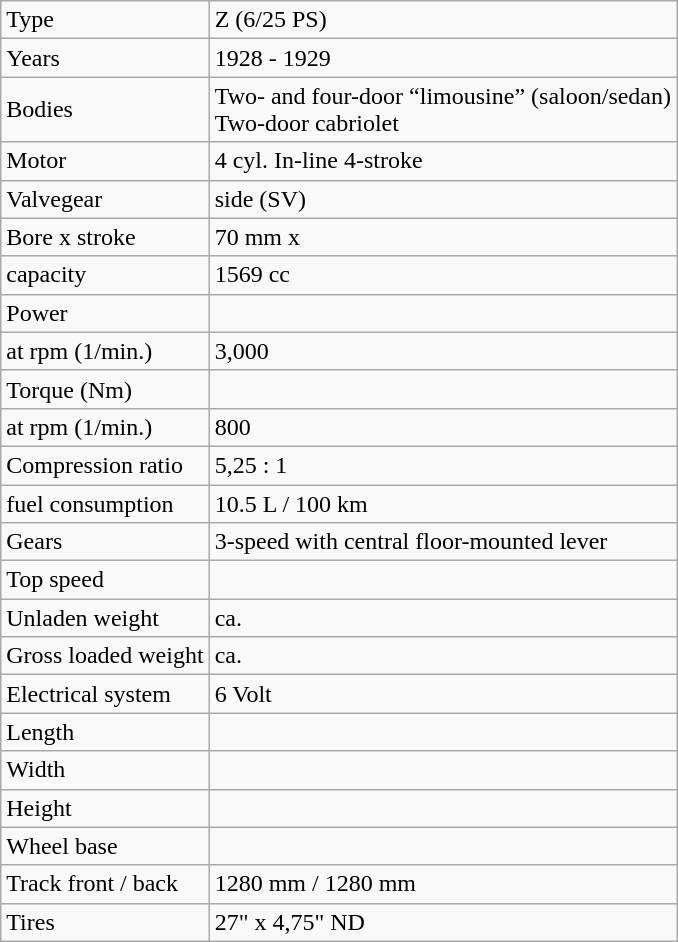<table class="wikitable">
<tr>
<td>Type</td>
<td>Z (6/25 PS)</td>
</tr>
<tr>
<td>Years</td>
<td>1928 - 1929</td>
</tr>
<tr>
<td>Bodies</td>
<td>Two- and four-door “limousine” (saloon/sedan)<br> Two-door cabriolet</td>
</tr>
<tr>
<td>Motor</td>
<td>4 cyl. In-line 4-stroke</td>
</tr>
<tr>
<td>Valvegear</td>
<td>side (SV)</td>
</tr>
<tr>
<td>Bore x stroke</td>
<td>70 mm x </td>
</tr>
<tr>
<td>capacity</td>
<td>1569 cc</td>
</tr>
<tr>
<td>Power</td>
<td></td>
</tr>
<tr>
<td>at rpm (1/min.)</td>
<td>3,000</td>
</tr>
<tr>
<td>Torque (Nm)</td>
<td></td>
</tr>
<tr>
<td>at rpm (1/min.)</td>
<td>800</td>
</tr>
<tr>
<td>Compression ratio</td>
<td>5,25 : 1</td>
</tr>
<tr>
<td>fuel consumption</td>
<td>10.5 L / 100 km</td>
</tr>
<tr>
<td>Gears</td>
<td>3-speed with central floor-mounted lever</td>
</tr>
<tr>
<td>Top speed</td>
<td></td>
</tr>
<tr>
<td>Unladen weight</td>
<td>ca. </td>
</tr>
<tr>
<td>Gross loaded weight</td>
<td>ca. </td>
</tr>
<tr>
<td>Electrical system</td>
<td>6 Volt</td>
</tr>
<tr>
<td>Length</td>
<td></td>
</tr>
<tr>
<td>Width</td>
<td></td>
</tr>
<tr>
<td>Height</td>
<td></td>
</tr>
<tr>
<td>Wheel base</td>
<td></td>
</tr>
<tr>
<td>Track front / back</td>
<td>1280 mm / 1280 mm</td>
</tr>
<tr>
<td>Tires</td>
<td>27" x 4,75" ND</td>
</tr>
</table>
